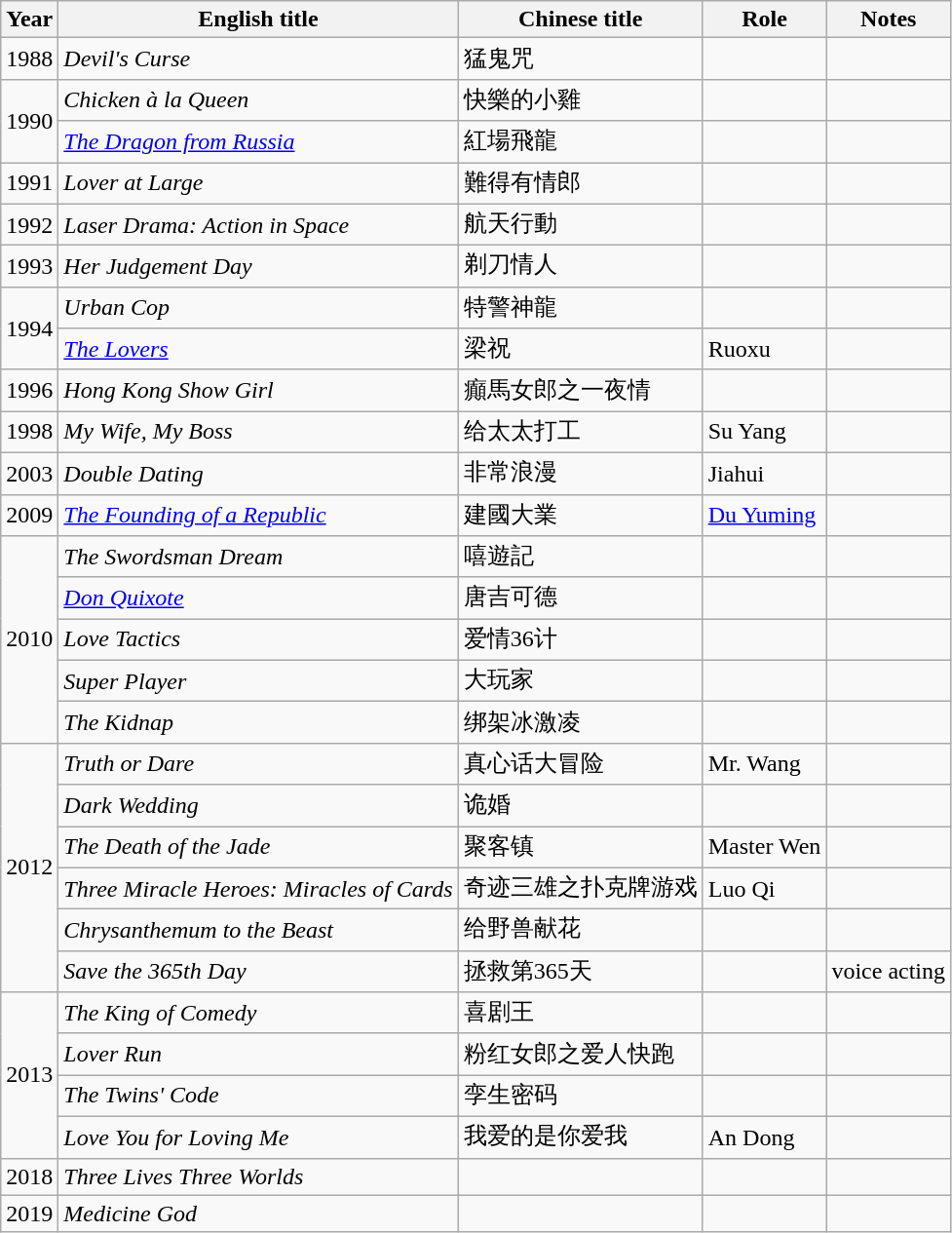<table class="wikitable sortable">
<tr>
<th>Year</th>
<th>English title</th>
<th>Chinese title</th>
<th>Role</th>
<th class="unsortable">Notes</th>
</tr>
<tr>
<td>1988</td>
<td><em>Devil's Curse</em></td>
<td>猛鬼咒</td>
<td></td>
<td></td>
</tr>
<tr>
<td rowspan=2>1990</td>
<td><em>Chicken à la Queen</em></td>
<td>快樂的小雞</td>
<td></td>
<td></td>
</tr>
<tr>
<td><em><a href='#'>The Dragon from Russia</a></em></td>
<td>紅場飛龍</td>
<td></td>
<td></td>
</tr>
<tr>
<td>1991</td>
<td><em>Lover at Large</em></td>
<td>難得有情郎</td>
<td></td>
<td></td>
</tr>
<tr>
<td>1992</td>
<td><em>Laser Drama: Action in Space</em></td>
<td>航天行動</td>
<td></td>
<td></td>
</tr>
<tr>
<td>1993</td>
<td><em>Her Judgement Day</em></td>
<td>剃刀情人</td>
<td></td>
<td></td>
</tr>
<tr>
<td rowspan=2>1994</td>
<td><em>Urban Cop</em></td>
<td>特警神龍</td>
<td></td>
<td></td>
</tr>
<tr>
<td><em><a href='#'>The Lovers</a></em></td>
<td>梁祝</td>
<td>Ruoxu</td>
<td></td>
</tr>
<tr>
<td>1996</td>
<td><em>Hong Kong Show Girl</em></td>
<td>癲馬女郎之一夜情</td>
<td></td>
<td></td>
</tr>
<tr>
<td>1998</td>
<td><em>My Wife, My Boss</em></td>
<td>给太太打工</td>
<td>Su Yang</td>
<td></td>
</tr>
<tr>
<td>2003</td>
<td><em>Double Dating</em></td>
<td>非常浪漫</td>
<td>Jiahui</td>
<td></td>
</tr>
<tr>
<td>2009</td>
<td><em><a href='#'>The Founding of a Republic</a></em></td>
<td>建國大業</td>
<td><a href='#'>Du Yuming</a></td>
<td></td>
</tr>
<tr>
<td rowspan=5>2010</td>
<td><em>The Swordsman Dream</em></td>
<td>嘻遊記</td>
<td></td>
<td></td>
</tr>
<tr>
<td><em><a href='#'>Don Quixote</a></em></td>
<td>唐吉可德</td>
<td></td>
<td></td>
</tr>
<tr>
<td><em>Love Tactics</em></td>
<td>爱情36计</td>
<td></td>
<td></td>
</tr>
<tr>
<td><em>Super Player</em></td>
<td>大玩家</td>
<td></td>
<td></td>
</tr>
<tr>
<td><em>The Kidnap</em></td>
<td>绑架冰激凌</td>
<td></td>
<td></td>
</tr>
<tr>
<td rowspan=6>2012</td>
<td><em>Truth or Dare</em></td>
<td>真心话大冒险</td>
<td>Mr. Wang</td>
<td></td>
</tr>
<tr>
<td><em>Dark Wedding</em></td>
<td>诡婚</td>
<td></td>
<td></td>
</tr>
<tr>
<td><em>The Death of the Jade</em></td>
<td>聚客镇</td>
<td>Master Wen</td>
<td></td>
</tr>
<tr>
<td><em>Three Miracle Heroes: Miracles of Cards</em></td>
<td>奇迹三雄之扑克牌游戏</td>
<td>Luo Qi</td>
<td></td>
</tr>
<tr>
<td><em>Chrysanthemum to the Beast</em></td>
<td>给野兽献花</td>
<td></td>
<td></td>
</tr>
<tr>
<td><em>Save the 365th Day</em></td>
<td>拯救第365天</td>
<td></td>
<td>voice acting</td>
</tr>
<tr>
<td rowspan=4>2013</td>
<td><em>The King of Comedy</em></td>
<td>喜剧王</td>
<td></td>
<td></td>
</tr>
<tr>
<td><em>Lover Run</em></td>
<td>粉红女郎之爱人快跑</td>
<td></td>
<td></td>
</tr>
<tr>
<td><em>The Twins' Code</em></td>
<td>孪生密码</td>
<td></td>
<td></td>
</tr>
<tr>
<td><em>Love You for Loving Me</em></td>
<td>我爱的是你爱我</td>
<td>An Dong</td>
<td></td>
</tr>
<tr>
<td>2018</td>
<td><em>Three Lives Three Worlds</em></td>
<td></td>
<td></td>
<td></td>
</tr>
<tr>
<td>2019</td>
<td><em>Medicine God</em></td>
<td></td>
<td></td>
<td></td>
</tr>
</table>
